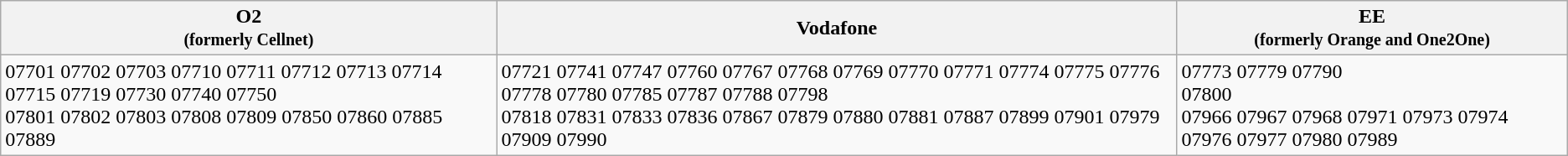<table class="wikitable">
<tr>
<th>O2<br><small>(formerly Cellnet)</small></th>
<th>Vodafone</th>
<th>EE<br><small>(formerly Orange and One2One)</small></th>
</tr>
<tr>
<td>07701 07702 07703 07710 07711 07712 07713 07714 07715 07719 07730 07740 07750<br>07801 07802 07803 07808 07809 07850 07860 07885 07889</td>
<td>07721 07741 07747 07760 07767 07768 07769 07770 07771 07774 07775 07776 07778 07780 07785 07787 07788 07798<br>07818 07831 07833 07836 07867 07879 07880 07881 07887 07899 07901 07979<br>07909 07990</td>
<td>07773 07779 07790<br>07800<br>07966 07967 07968 07971 07973 07974 07976 07977 07980 07989</td>
</tr>
</table>
